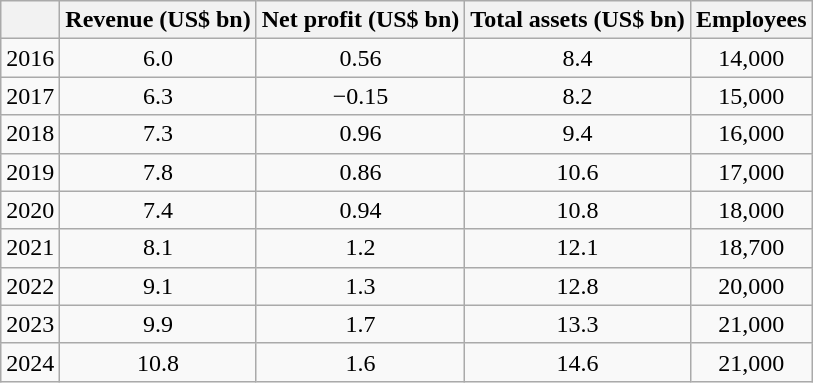<table class="wikitable" style="text-align:center">
<tr>
<th></th>
<th>Revenue (US$ bn)</th>
<th>Net profit (US$ bn)</th>
<th>Total assets (US$ bn)</th>
<th>Employees</th>
</tr>
<tr>
<td>2016</td>
<td>6.0</td>
<td>0.56</td>
<td>8.4</td>
<td>14,000</td>
</tr>
<tr>
<td>2017</td>
<td>6.3</td>
<td><span>−0.15</span></td>
<td>8.2</td>
<td>15,000</td>
</tr>
<tr>
<td>2018</td>
<td>7.3</td>
<td>0.96</td>
<td>9.4</td>
<td>16,000</td>
</tr>
<tr>
<td>2019</td>
<td>7.8</td>
<td>0.86</td>
<td>10.6</td>
<td>17,000</td>
</tr>
<tr>
<td>2020</td>
<td>7.4</td>
<td>0.94</td>
<td>10.8</td>
<td>18,000</td>
</tr>
<tr>
<td>2021</td>
<td>8.1</td>
<td>1.2</td>
<td>12.1</td>
<td>18,700</td>
</tr>
<tr>
<td>2022</td>
<td>9.1</td>
<td>1.3</td>
<td>12.8</td>
<td>20,000</td>
</tr>
<tr>
<td>2023</td>
<td>9.9</td>
<td>1.7</td>
<td>13.3</td>
<td>21,000</td>
</tr>
<tr>
<td>2024</td>
<td>10.8</td>
<td>1.6</td>
<td>14.6</td>
<td>21,000</td>
</tr>
</table>
